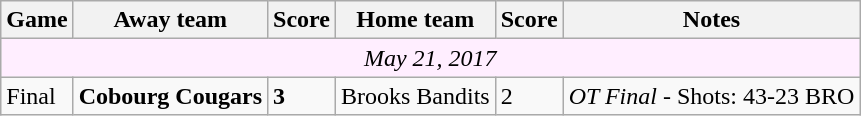<table class="wikitable">
<tr>
<th>Game</th>
<th>Away team</th>
<th>Score</th>
<th>Home team</th>
<th>Score</th>
<th>Notes</th>
</tr>
<tr style="text-align:center; background:#fef;">
<td colspan="11"><em>May 21, 2017</em></td>
</tr>
<tr>
<td>Final</td>
<td><strong>Cobourg Cougars</strong></td>
<td><strong>3</strong></td>
<td>Brooks Bandits</td>
<td>2</td>
<td><em>OT Final</em> - Shots: 43-23 BRO</td>
</tr>
</table>
